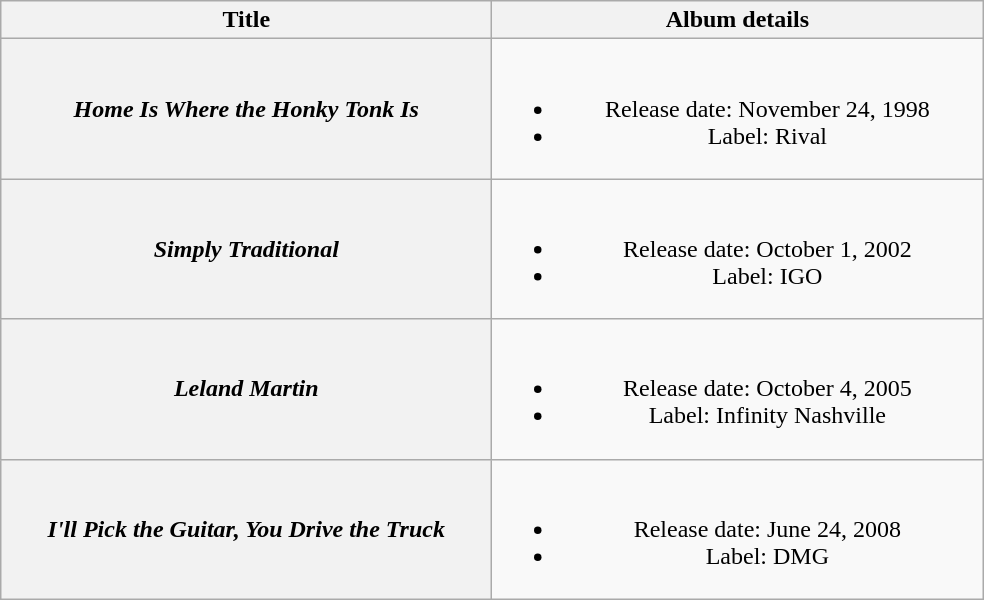<table class="wikitable plainrowheaders" style="text-align:center;">
<tr>
<th style="width:20em;">Title</th>
<th style="width:20em;">Album details</th>
</tr>
<tr>
<th scope="row"><em>Home Is Where the Honky Tonk Is</em></th>
<td><br><ul><li>Release date: November 24, 1998</li><li>Label: Rival</li></ul></td>
</tr>
<tr>
<th scope="row"><em>Simply Traditional</em></th>
<td><br><ul><li>Release date: October 1, 2002</li><li>Label: IGO</li></ul></td>
</tr>
<tr>
<th scope="row"><em>Leland Martin</em></th>
<td><br><ul><li>Release date: October 4, 2005</li><li>Label: Infinity Nashville</li></ul></td>
</tr>
<tr>
<th scope="row"><em>I'll Pick the Guitar, You Drive the Truck</em></th>
<td><br><ul><li>Release date: June 24, 2008</li><li>Label: DMG</li></ul></td>
</tr>
</table>
